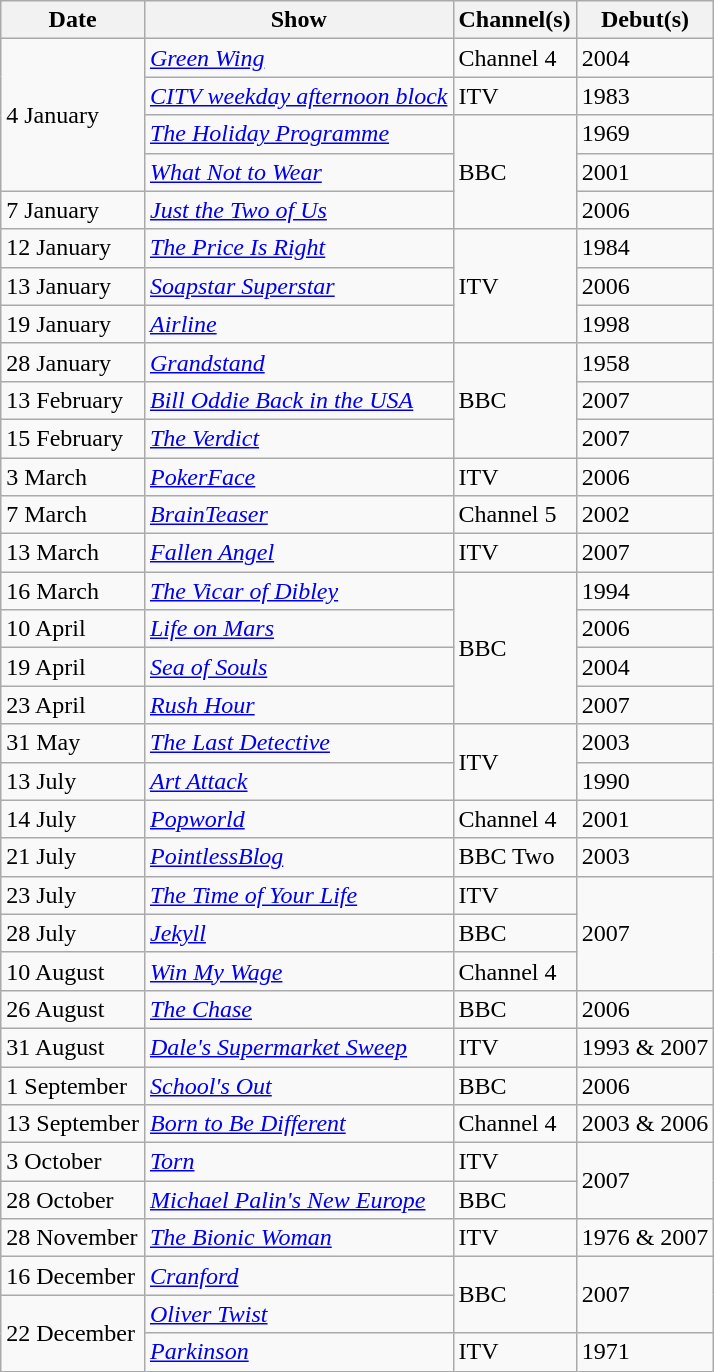<table class="wikitable">
<tr>
<th>Date</th>
<th>Show</th>
<th>Channel(s)</th>
<th>Debut(s)</th>
</tr>
<tr>
<td rowspan="4">4 January</td>
<td><em><a href='#'>Green Wing</a></em></td>
<td>Channel 4</td>
<td>2004</td>
</tr>
<tr>
<td><em><a href='#'>CITV weekday afternoon block</a></em></td>
<td>ITV</td>
<td>1983</td>
</tr>
<tr>
<td><em><a href='#'>The Holiday Programme</a></em></td>
<td rowspan="3">BBC</td>
<td>1969</td>
</tr>
<tr>
<td><em><a href='#'>What Not to Wear</a></em></td>
<td>2001</td>
</tr>
<tr>
<td>7 January</td>
<td><em><a href='#'>Just the Two of Us</a></em></td>
<td>2006</td>
</tr>
<tr>
<td>12 January</td>
<td><em><a href='#'>The Price Is Right</a></em></td>
<td rowspan="3">ITV</td>
<td>1984</td>
</tr>
<tr>
<td>13 January</td>
<td><em><a href='#'>Soapstar Superstar</a></em></td>
<td>2006</td>
</tr>
<tr>
<td>19 January</td>
<td><em><a href='#'>Airline</a></em></td>
<td>1998</td>
</tr>
<tr>
<td>28 January</td>
<td><em><a href='#'>Grandstand</a></em></td>
<td rowspan="3">BBC</td>
<td>1958</td>
</tr>
<tr>
<td>13 February</td>
<td><em><a href='#'>Bill Oddie Back in the USA</a></em></td>
<td>2007</td>
</tr>
<tr>
<td>15 February</td>
<td><em><a href='#'>The Verdict</a></em></td>
<td>2007</td>
</tr>
<tr>
<td>3 March</td>
<td><em><a href='#'>PokerFace</a></em></td>
<td>ITV</td>
<td>2006</td>
</tr>
<tr>
<td>7 March</td>
<td><em><a href='#'>BrainTeaser</a></em></td>
<td>Channel 5</td>
<td>2002</td>
</tr>
<tr>
<td>13 March</td>
<td><em><a href='#'>Fallen Angel</a></em></td>
<td>ITV</td>
<td>2007</td>
</tr>
<tr>
<td>16 March</td>
<td><em><a href='#'>The Vicar of Dibley</a></em></td>
<td rowspan="4">BBC</td>
<td>1994</td>
</tr>
<tr>
<td>10 April</td>
<td><em><a href='#'>Life on Mars</a></em></td>
<td>2006</td>
</tr>
<tr>
<td>19 April</td>
<td><em><a href='#'>Sea of Souls</a></em></td>
<td>2004</td>
</tr>
<tr>
<td>23 April</td>
<td><em><a href='#'>Rush Hour</a></em></td>
<td>2007</td>
</tr>
<tr>
<td>31 May</td>
<td><em><a href='#'>The Last Detective</a></em></td>
<td rowspan="2">ITV</td>
<td>2003</td>
</tr>
<tr>
<td>13 July</td>
<td><em><a href='#'>Art Attack</a></em></td>
<td>1990</td>
</tr>
<tr>
<td>14 July</td>
<td><em><a href='#'>Popworld</a></em></td>
<td>Channel 4</td>
<td>2001</td>
</tr>
<tr>
<td>21 July</td>
<td><em><a href='#'>PointlessBlog</a></em></td>
<td>BBC Two</td>
<td>2003</td>
</tr>
<tr>
<td>23 July</td>
<td><em><a href='#'>The Time of Your Life</a></em></td>
<td>ITV</td>
<td rowspan="3">2007</td>
</tr>
<tr>
<td>28 July</td>
<td><em><a href='#'>Jekyll</a></em></td>
<td>BBC</td>
</tr>
<tr>
<td>10 August</td>
<td><em><a href='#'>Win My Wage</a></em></td>
<td>Channel 4</td>
</tr>
<tr>
<td>26 August</td>
<td><em><a href='#'>The Chase</a></em></td>
<td>BBC</td>
<td>2006</td>
</tr>
<tr>
<td>31 August</td>
<td><em><a href='#'>Dale's Supermarket Sweep</a></em></td>
<td>ITV</td>
<td>1993 & 2007</td>
</tr>
<tr>
<td>1 September</td>
<td><em><a href='#'>School's Out</a></em></td>
<td>BBC</td>
<td>2006</td>
</tr>
<tr>
<td>13 September</td>
<td><em><a href='#'>Born to Be Different</a></em></td>
<td>Channel 4</td>
<td>2003 & 2006</td>
</tr>
<tr>
<td>3 October</td>
<td><em><a href='#'>Torn</a></em></td>
<td>ITV</td>
<td rowspan="2">2007</td>
</tr>
<tr>
<td>28 October</td>
<td><em><a href='#'>Michael Palin's New Europe</a></em></td>
<td>BBC</td>
</tr>
<tr>
<td>28 November</td>
<td><em><a href='#'>The Bionic Woman</a></em></td>
<td>ITV</td>
<td>1976 & 2007</td>
</tr>
<tr>
<td>16 December</td>
<td><em><a href='#'>Cranford</a></em></td>
<td rowspan="2">BBC</td>
<td rowspan="2">2007</td>
</tr>
<tr>
<td rowspan="2">22 December</td>
<td><em><a href='#'>Oliver Twist</a></em></td>
</tr>
<tr>
<td><em><a href='#'>Parkinson</a></em></td>
<td>ITV</td>
<td>1971</td>
</tr>
</table>
